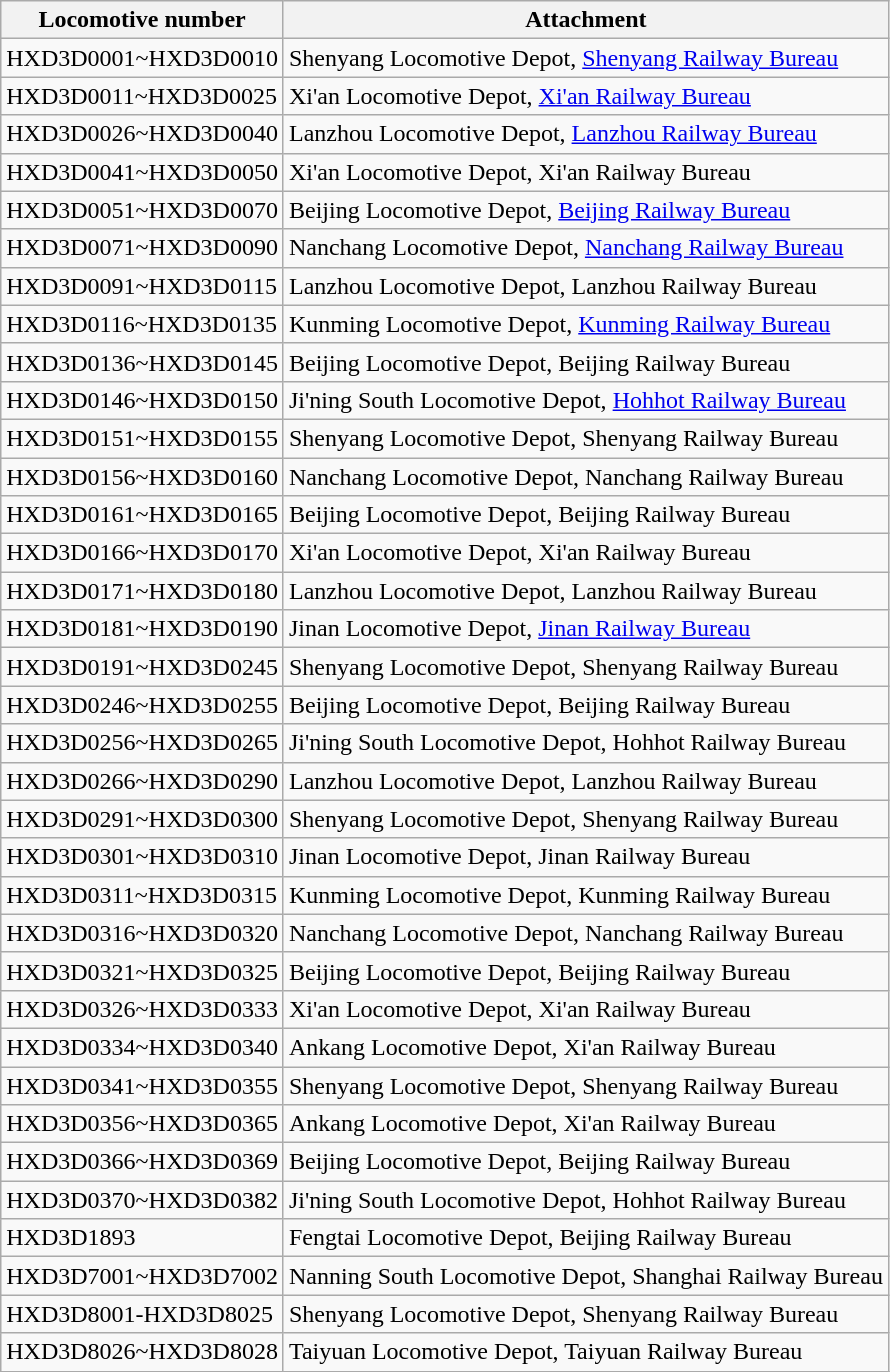<table class="wikitable">
<tr>
<th>Locomotive number</th>
<th>Attachment</th>
</tr>
<tr>
<td>HXD3D0001~HXD3D0010</td>
<td>Shenyang Locomotive Depot, <a href='#'>Shenyang Railway Bureau</a></td>
</tr>
<tr>
<td>HXD3D0011~HXD3D0025</td>
<td>Xi'an Locomotive Depot, <a href='#'>Xi'an Railway Bureau</a></td>
</tr>
<tr>
<td>HXD3D0026~HXD3D0040</td>
<td>Lanzhou Locomotive Depot, <a href='#'>Lanzhou Railway Bureau</a></td>
</tr>
<tr>
<td>HXD3D0041~HXD3D0050</td>
<td>Xi'an Locomotive Depot, Xi'an Railway Bureau</td>
</tr>
<tr>
<td>HXD3D0051~HXD3D0070</td>
<td>Beijing Locomotive Depot, <a href='#'>Beijing Railway Bureau</a></td>
</tr>
<tr>
<td>HXD3D0071~HXD3D0090</td>
<td>Nanchang Locomotive Depot, <a href='#'>Nanchang Railway Bureau</a></td>
</tr>
<tr>
<td>HXD3D0091~HXD3D0115</td>
<td>Lanzhou Locomotive Depot, Lanzhou Railway Bureau</td>
</tr>
<tr>
<td>HXD3D0116~HXD3D0135</td>
<td>Kunming Locomotive Depot, <a href='#'>Kunming Railway Bureau</a></td>
</tr>
<tr>
<td>HXD3D0136~HXD3D0145</td>
<td>Beijing Locomotive Depot, Beijing Railway Bureau</td>
</tr>
<tr>
<td>HXD3D0146~HXD3D0150</td>
<td>Ji'ning South Locomotive Depot, <a href='#'>Hohhot Railway Bureau</a></td>
</tr>
<tr>
<td>HXD3D0151~HXD3D0155</td>
<td>Shenyang Locomotive Depot, Shenyang Railway Bureau</td>
</tr>
<tr>
<td>HXD3D0156~HXD3D0160</td>
<td>Nanchang Locomotive Depot, Nanchang Railway Bureau</td>
</tr>
<tr>
<td>HXD3D0161~HXD3D0165</td>
<td>Beijing Locomotive Depot, Beijing Railway Bureau</td>
</tr>
<tr>
<td>HXD3D0166~HXD3D0170</td>
<td>Xi'an Locomotive Depot, Xi'an Railway Bureau</td>
</tr>
<tr>
<td>HXD3D0171~HXD3D0180</td>
<td>Lanzhou Locomotive Depot, Lanzhou Railway Bureau</td>
</tr>
<tr>
<td>HXD3D0181~HXD3D0190</td>
<td>Jinan Locomotive Depot, <a href='#'>Jinan Railway Bureau</a></td>
</tr>
<tr>
<td>HXD3D0191~HXD3D0245</td>
<td>Shenyang Locomotive Depot, Shenyang Railway Bureau</td>
</tr>
<tr>
<td>HXD3D0246~HXD3D0255</td>
<td>Beijing Locomotive Depot, Beijing Railway Bureau</td>
</tr>
<tr>
<td>HXD3D0256~HXD3D0265</td>
<td>Ji'ning South Locomotive Depot, Hohhot Railway Bureau</td>
</tr>
<tr>
<td>HXD3D0266~HXD3D0290</td>
<td>Lanzhou Locomotive Depot, Lanzhou Railway Bureau</td>
</tr>
<tr>
<td>HXD3D0291~HXD3D0300</td>
<td>Shenyang Locomotive Depot, Shenyang Railway Bureau</td>
</tr>
<tr>
<td>HXD3D0301~HXD3D0310</td>
<td>Jinan Locomotive Depot, Jinan Railway Bureau</td>
</tr>
<tr>
<td>HXD3D0311~HXD3D0315</td>
<td>Kunming Locomotive Depot, Kunming Railway Bureau</td>
</tr>
<tr>
<td>HXD3D0316~HXD3D0320</td>
<td>Nanchang Locomotive Depot, Nanchang Railway Bureau</td>
</tr>
<tr>
<td>HXD3D0321~HXD3D0325</td>
<td>Beijing Locomotive Depot, Beijing Railway Bureau</td>
</tr>
<tr>
<td>HXD3D0326~HXD3D0333</td>
<td>Xi'an Locomotive Depot, Xi'an Railway Bureau</td>
</tr>
<tr>
<td>HXD3D0334~HXD3D0340</td>
<td>Ankang Locomotive Depot, Xi'an Railway Bureau</td>
</tr>
<tr>
<td>HXD3D0341~HXD3D0355</td>
<td>Shenyang Locomotive Depot, Shenyang Railway Bureau</td>
</tr>
<tr>
<td>HXD3D0356~HXD3D0365</td>
<td>Ankang Locomotive Depot, Xi'an Railway Bureau</td>
</tr>
<tr>
<td>HXD3D0366~HXD3D0369</td>
<td>Beijing Locomotive Depot, Beijing Railway Bureau</td>
</tr>
<tr>
<td>HXD3D0370~HXD3D0382</td>
<td>Ji'ning South Locomotive Depot, Hohhot Railway Bureau</td>
</tr>
<tr>
<td>HXD3D1893</td>
<td>Fengtai Locomotive Depot, Beijing Railway Bureau</td>
</tr>
<tr>
<td>HXD3D7001~HXD3D7002</td>
<td>Nanning South Locomotive Depot, Shanghai Railway Bureau</td>
</tr>
<tr>
<td>HXD3D8001-HXD3D8025</td>
<td>Shenyang Locomotive Depot, Shenyang Railway Bureau</td>
</tr>
<tr>
<td>HXD3D8026~HXD3D8028</td>
<td>Taiyuan Locomotive Depot, Taiyuan Railway Bureau</td>
</tr>
<tr>
</tr>
</table>
